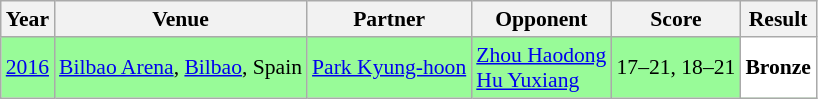<table class="sortable wikitable" style="font-size: 90%;">
<tr>
<th>Year</th>
<th>Venue</th>
<th>Partner</th>
<th>Opponent</th>
<th>Score</th>
<th>Result</th>
</tr>
<tr style="background:#98FB98">
<td align="center"><a href='#'>2016</a></td>
<td align="left"><a href='#'>Bilbao Arena</a>, <a href='#'>Bilbao</a>, Spain</td>
<td align="left"> <a href='#'>Park Kyung-hoon</a></td>
<td align="left"> <a href='#'>Zhou Haodong</a><br> <a href='#'>Hu Yuxiang</a></td>
<td align="left">17–21, 18–21</td>
<td style="text-align:left; background:white"> <strong>Bronze</strong></td>
</tr>
</table>
